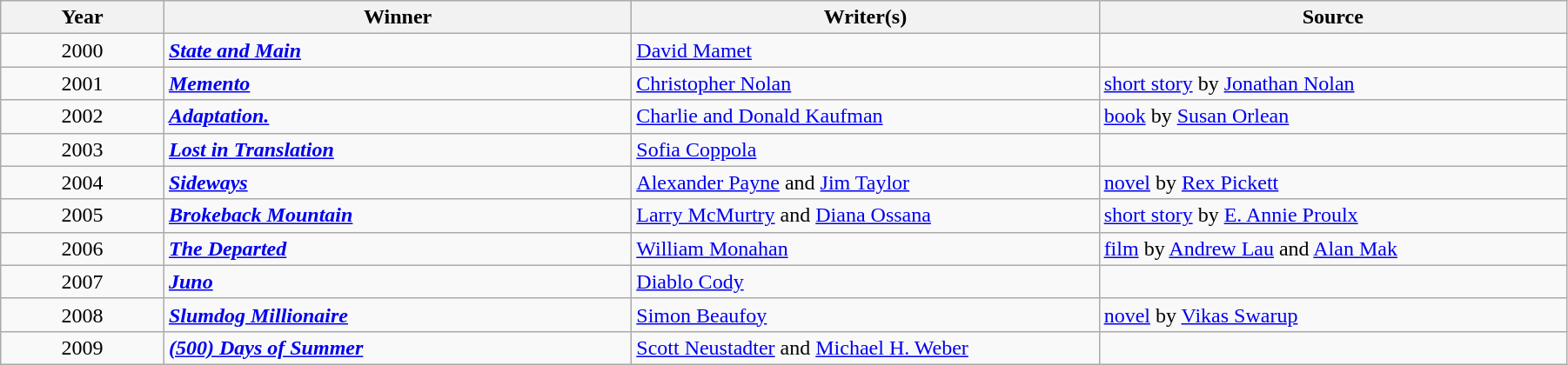<table class="wikitable" width="95%" cellpadding="5">
<tr>
<th width="100"><strong>Year</strong></th>
<th width="300"><strong>Winner</strong></th>
<th width="300"><strong>Writer(s)</strong></th>
<th width="300"><strong>Source</strong></th>
</tr>
<tr>
<td style="text-align:center;">2000</td>
<td><strong><em><a href='#'>State and Main</a></em></strong></td>
<td><a href='#'>David Mamet</a></td>
<td></td>
</tr>
<tr>
<td style="text-align:center;">2001</td>
<td><strong><em><a href='#'>Memento</a></em></strong></td>
<td><a href='#'>Christopher Nolan</a></td>
<td><a href='#'>short story</a> by <a href='#'>Jonathan Nolan</a></td>
</tr>
<tr>
<td style="text-align:center;">2002</td>
<td><strong><em><a href='#'>Adaptation.</a></em></strong></td>
<td><a href='#'>Charlie and Donald Kaufman</a></td>
<td><a href='#'>book</a> by <a href='#'>Susan Orlean</a></td>
</tr>
<tr>
<td style="text-align:center;">2003</td>
<td><strong><em><a href='#'>Lost in Translation</a></em></strong></td>
<td><a href='#'>Sofia Coppola</a></td>
<td></td>
</tr>
<tr>
<td style="text-align:center;">2004</td>
<td><strong><em><a href='#'>Sideways</a></em></strong></td>
<td><a href='#'>Alexander Payne</a> and <a href='#'>Jim Taylor</a></td>
<td><a href='#'>novel</a> by <a href='#'>Rex Pickett</a></td>
</tr>
<tr>
<td style="text-align:center;">2005</td>
<td><strong><em><a href='#'>Brokeback Mountain</a></em></strong></td>
<td><a href='#'>Larry McMurtry</a> and <a href='#'>Diana Ossana</a></td>
<td><a href='#'>short story</a> by <a href='#'>E. Annie Proulx</a></td>
</tr>
<tr>
<td style="text-align:center;">2006</td>
<td><strong><em><a href='#'>The Departed</a></em></strong></td>
<td><a href='#'>William Monahan</a></td>
<td><a href='#'>film</a> by <a href='#'>Andrew Lau</a> and <a href='#'>Alan Mak</a></td>
</tr>
<tr>
<td style="text-align:center;">2007</td>
<td><strong><em><a href='#'>Juno</a></em></strong></td>
<td><a href='#'>Diablo Cody</a></td>
<td></td>
</tr>
<tr>
<td style="text-align:center;">2008</td>
<td><strong><em><a href='#'>Slumdog Millionaire</a></em></strong></td>
<td><a href='#'>Simon Beaufoy</a></td>
<td><a href='#'>novel</a> by <a href='#'>Vikas Swarup</a></td>
</tr>
<tr>
<td style="text-align:center;">2009</td>
<td><strong><em><a href='#'>(500) Days of Summer</a></em></strong></td>
<td><a href='#'>Scott Neustadter</a> and <a href='#'>Michael H. Weber</a></td>
<td></td>
</tr>
</table>
